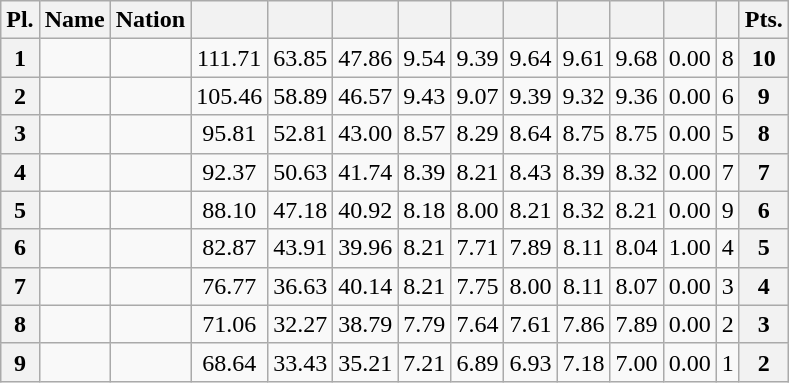<table class="wikitable sortable" style="text-align:center">
<tr>
<th>Pl.</th>
<th>Name</th>
<th>Nation</th>
<th></th>
<th></th>
<th></th>
<th></th>
<th></th>
<th></th>
<th></th>
<th></th>
<th></th>
<th></th>
<th>Pts.</th>
</tr>
<tr>
<th>1</th>
<td align="left"></td>
<td align="left"></td>
<td>111.71</td>
<td>63.85</td>
<td>47.86</td>
<td>9.54</td>
<td>9.39</td>
<td>9.64</td>
<td>9.61</td>
<td>9.68</td>
<td>0.00</td>
<td>8</td>
<th>10</th>
</tr>
<tr>
<th>2</th>
<td align="left"></td>
<td align="left"></td>
<td>105.46</td>
<td>58.89</td>
<td>46.57</td>
<td>9.43</td>
<td>9.07</td>
<td>9.39</td>
<td>9.32</td>
<td>9.36</td>
<td>0.00</td>
<td>6</td>
<th>9</th>
</tr>
<tr>
<th>3</th>
<td align="left"></td>
<td align="left"></td>
<td>95.81</td>
<td>52.81</td>
<td>43.00</td>
<td>8.57</td>
<td>8.29</td>
<td>8.64</td>
<td>8.75</td>
<td>8.75</td>
<td>0.00</td>
<td>5</td>
<th>8</th>
</tr>
<tr>
<th>4</th>
<td align="left"></td>
<td align="left"></td>
<td>92.37</td>
<td>50.63</td>
<td>41.74</td>
<td>8.39</td>
<td>8.21</td>
<td>8.43</td>
<td>8.39</td>
<td>8.32</td>
<td>0.00</td>
<td>7</td>
<th>7</th>
</tr>
<tr>
<th>5</th>
<td align="left"></td>
<td align="left"></td>
<td>88.10</td>
<td>47.18</td>
<td>40.92</td>
<td>8.18</td>
<td>8.00</td>
<td>8.21</td>
<td>8.32</td>
<td>8.21</td>
<td>0.00</td>
<td>9</td>
<th>6</th>
</tr>
<tr>
<th>6</th>
<td align="left"></td>
<td align="left"></td>
<td>82.87</td>
<td>43.91</td>
<td>39.96</td>
<td>8.21</td>
<td>7.71</td>
<td>7.89</td>
<td>8.11</td>
<td>8.04</td>
<td>1.00</td>
<td>4</td>
<th>5</th>
</tr>
<tr>
<th>7</th>
<td align="left"></td>
<td align="left"></td>
<td>76.77</td>
<td>36.63</td>
<td>40.14</td>
<td>8.21</td>
<td>7.75</td>
<td>8.00</td>
<td>8.11</td>
<td>8.07</td>
<td>0.00</td>
<td>3</td>
<th>4</th>
</tr>
<tr>
<th>8</th>
<td align="left"></td>
<td align="left"></td>
<td>71.06</td>
<td>32.27</td>
<td>38.79</td>
<td>7.79</td>
<td>7.64</td>
<td>7.61</td>
<td>7.86</td>
<td>7.89</td>
<td>0.00</td>
<td>2</td>
<th>3</th>
</tr>
<tr>
<th>9</th>
<td align="left"></td>
<td align="left"></td>
<td>68.64</td>
<td>33.43</td>
<td>35.21</td>
<td>7.21</td>
<td>6.89</td>
<td>6.93</td>
<td>7.18</td>
<td>7.00</td>
<td>0.00</td>
<td>1</td>
<th>2</th>
</tr>
</table>
